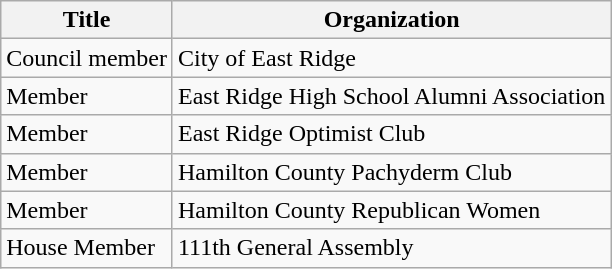<table class="wikitable">
<tr>
<th>Title</th>
<th>Organization</th>
</tr>
<tr>
<td>Council member</td>
<td>City of East Ridge</td>
</tr>
<tr>
<td>Member</td>
<td>East Ridge High School Alumni Association</td>
</tr>
<tr>
<td>Member</td>
<td>East Ridge Optimist Club</td>
</tr>
<tr>
<td>Member</td>
<td>Hamilton County Pachyderm Club</td>
</tr>
<tr>
<td>Member</td>
<td>Hamilton County Republican Women</td>
</tr>
<tr>
<td>House Member</td>
<td>111th General Assembly</td>
</tr>
</table>
